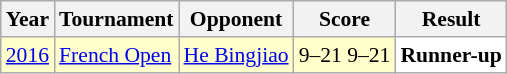<table class="sortable wikitable" style="font-size: 90%;">
<tr>
<th>Year</th>
<th>Tournament</th>
<th>Opponent</th>
<th>Score</th>
<th>Result</th>
</tr>
<tr style="background:#FFFFCC">
<td align="center"><a href='#'>2016</a></td>
<td align="left"><a href='#'>French Open</a></td>
<td align="left"> <a href='#'>He Bingjiao</a></td>
<td align="left">9–21 9–21</td>
<td style="text-align:left; background:white"> <strong>Runner-up</strong></td>
</tr>
</table>
